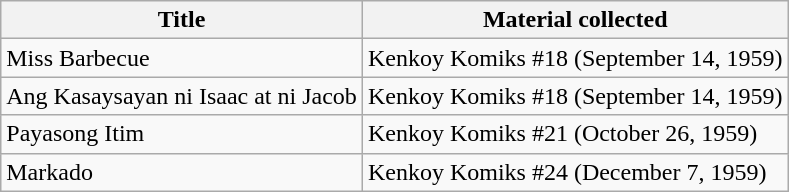<table class="wikitable">
<tr>
<th>Title</th>
<th>Material collected</th>
</tr>
<tr>
<td>Miss Barbecue</td>
<td>Kenkoy Komiks #18 (September 14, 1959)</td>
</tr>
<tr>
<td>Ang Kasaysayan ni Isaac at ni Jacob</td>
<td>Kenkoy Komiks #18 (September 14, 1959)</td>
</tr>
<tr>
<td>Payasong Itim</td>
<td>Kenkoy Komiks #21 (October 26, 1959)</td>
</tr>
<tr>
<td>Markado</td>
<td>Kenkoy Komiks #24 (December 7, 1959)</td>
</tr>
</table>
